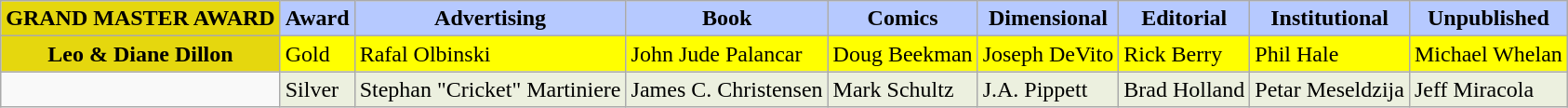<table class="wikitable">
<tr>
<th style="background:#e5d70e">GRAND MASTER AWARD</th>
<th style="background:#b6c9ff">Award</th>
<th style="background:#b6c9ff">Advertising</th>
<th style="background:#b6c9ff">Book</th>
<th style="background:#b6c9ff">Comics</th>
<th style="background:#b6c9ff">Dimensional</th>
<th style="background:#b6c9ff">Editorial</th>
<th style="background:#b6c9ff">Institutional</th>
<th style="background:#b6c9ff">Unpublished</th>
</tr>
<tr>
<td style="background:#e5d70e" align="center"><strong>Leo & Diane Dillon</strong></td>
<td style="background:#ffff00">Gold</td>
<td style="background:#ffff00">Rafal Olbinski</td>
<td style="background:#ffff00">John Jude Palancar</td>
<td style="background:#ffff00">Doug Beekman</td>
<td style="background:#ffff00">Joseph DeVito</td>
<td style="background:#ffff00">Rick Berry</td>
<td style="background:#ffff00">Phil Hale</td>
<td style="background:#ffff00">Michael Whelan</td>
</tr>
<tr>
<td></td>
<td style="background:#ecf0df">Silver</td>
<td style="background:#ecf0df">Stephan "Cricket" Martiniere</td>
<td style="background:#ecf0df">James C. Christensen</td>
<td style="background:#ecf0df">Mark Schultz</td>
<td style="background:#ecf0df">J.A. Pippett</td>
<td style="background:#ecf0df">Brad Holland</td>
<td style="background:#ecf0df">Petar Meseldzija</td>
<td style="background:#ecf0df">Jeff Miracola</td>
</tr>
</table>
